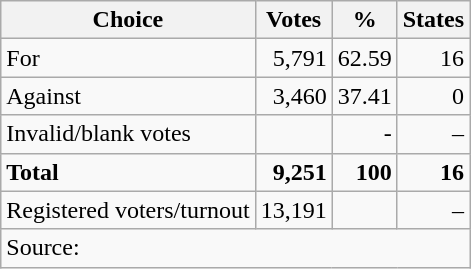<table class=wikitable style=text-align:right>
<tr>
<th>Choice</th>
<th>Votes</th>
<th>%</th>
<th>States</th>
</tr>
<tr>
<td align=left>For</td>
<td>5,791</td>
<td>62.59</td>
<td>16</td>
</tr>
<tr>
<td align=left>Against</td>
<td>3,460</td>
<td>37.41</td>
<td>0</td>
</tr>
<tr>
<td align=left>Invalid/blank votes</td>
<td></td>
<td>-</td>
<td>–</td>
</tr>
<tr>
<td align=left><strong>Total</strong></td>
<td><strong>9,251</strong></td>
<td><strong>100</strong></td>
<td><strong>16</strong></td>
</tr>
<tr>
<td align=left>Registered voters/turnout</td>
<td>13,191</td>
<td></td>
<td>–</td>
</tr>
<tr>
<td colspan=4 align=left>Source: </td>
</tr>
</table>
